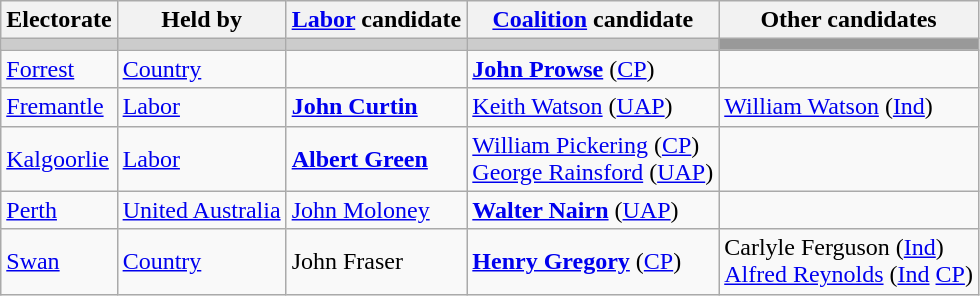<table class="wikitable">
<tr>
<th>Electorate</th>
<th>Held by</th>
<th><a href='#'>Labor</a> candidate</th>
<th><a href='#'>Coalition</a> candidate</th>
<th>Other candidates</th>
</tr>
<tr bgcolor="#cccccc">
<td></td>
<td></td>
<td></td>
<td></td>
<td bgcolor="#999999"></td>
</tr>
<tr>
<td><a href='#'>Forrest</a></td>
<td><a href='#'>Country</a></td>
<td></td>
<td><strong><a href='#'>John Prowse</a></strong> (<a href='#'>CP</a>)</td>
<td></td>
</tr>
<tr>
<td><a href='#'>Fremantle</a></td>
<td><a href='#'>Labor</a></td>
<td><strong><a href='#'>John Curtin</a></strong></td>
<td><a href='#'>Keith Watson</a> (<a href='#'>UAP</a>)</td>
<td><a href='#'>William Watson</a> (<a href='#'>Ind</a>)</td>
</tr>
<tr>
<td><a href='#'>Kalgoorlie</a></td>
<td><a href='#'>Labor</a></td>
<td><strong><a href='#'>Albert Green</a></strong></td>
<td><a href='#'>William Pickering</a> (<a href='#'>CP</a>)<br><a href='#'>George Rainsford</a> (<a href='#'>UAP</a>)</td>
<td></td>
</tr>
<tr>
<td><a href='#'>Perth</a></td>
<td><a href='#'>United Australia</a></td>
<td><a href='#'>John Moloney</a></td>
<td><strong><a href='#'>Walter Nairn</a></strong> (<a href='#'>UAP</a>)</td>
<td></td>
</tr>
<tr>
<td><a href='#'>Swan</a></td>
<td><a href='#'>Country</a></td>
<td>John Fraser</td>
<td><strong><a href='#'>Henry Gregory</a></strong> (<a href='#'>CP</a>)</td>
<td>Carlyle Ferguson (<a href='#'>Ind</a>)<br><a href='#'>Alfred Reynolds</a> (<a href='#'>Ind</a> <a href='#'>CP</a>)</td>
</tr>
</table>
